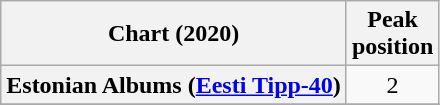<table class="wikitable sortable plainrowheaders" style="text-align:center">
<tr>
<th scope="col">Chart (2020)</th>
<th scope="col">Peak<br>position</th>
</tr>
<tr>
<th scope="row">Estonian Albums (<a href='#'>Eesti Tipp-40</a>)</th>
<td>2</td>
</tr>
<tr>
</tr>
<tr>
</tr>
<tr>
</tr>
</table>
